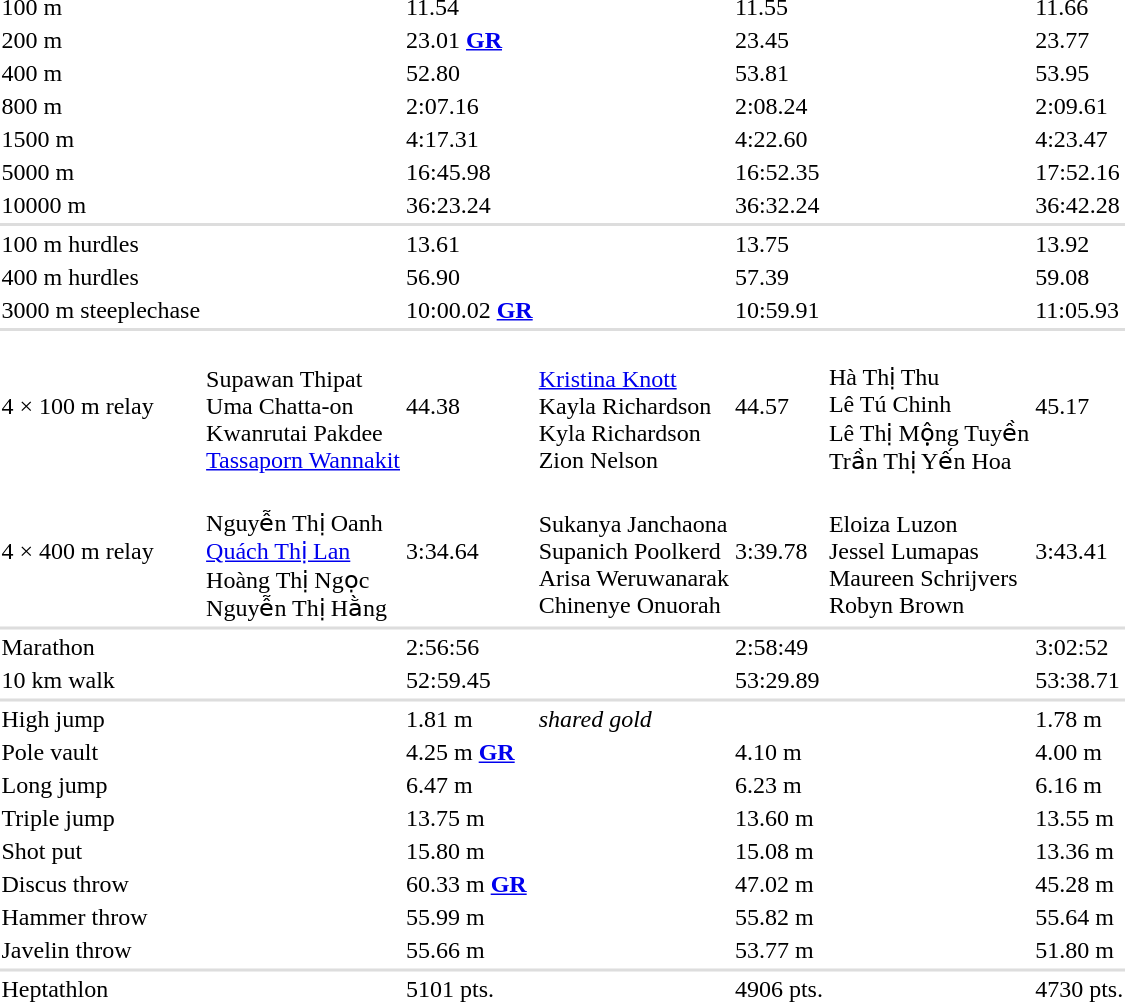<table>
<tr>
<td>100 m</td>
<td></td>
<td>11.54</td>
<td></td>
<td>11.55</td>
<td></td>
<td>11.66</td>
</tr>
<tr>
<td>200 m</td>
<td></td>
<td>23.01 <strong><a href='#'>GR</a></strong></td>
<td></td>
<td>23.45</td>
<td></td>
<td>23.77</td>
</tr>
<tr>
<td>400 m</td>
<td></td>
<td>52.80</td>
<td></td>
<td>53.81</td>
<td></td>
<td>53.95</td>
</tr>
<tr>
<td>800 m</td>
<td></td>
<td>2:07.16</td>
<td></td>
<td>2:08.24</td>
<td></td>
<td>2:09.61</td>
</tr>
<tr>
<td>1500 m</td>
<td></td>
<td>4:17.31</td>
<td></td>
<td>4:22.60</td>
<td></td>
<td>4:23.47</td>
</tr>
<tr>
<td>5000 m</td>
<td></td>
<td>16:45.98</td>
<td></td>
<td>16:52.35</td>
<td></td>
<td>17:52.16</td>
</tr>
<tr>
<td>10000 m</td>
<td></td>
<td>36:23.24</td>
<td></td>
<td>36:32.24</td>
<td></td>
<td>36:42.28</td>
</tr>
<tr style="background-color:#dddddd;">
<td colspan="7"></td>
</tr>
<tr>
<td>100 m hurdles</td>
<td></td>
<td>13.61</td>
<td></td>
<td>13.75</td>
<td></td>
<td>13.92</td>
</tr>
<tr>
<td>400 m hurdles</td>
<td></td>
<td>56.90</td>
<td></td>
<td>57.39</td>
<td></td>
<td>59.08</td>
</tr>
<tr>
<td>3000 m steeplechase</td>
<td></td>
<td>10:00.02 <strong><a href='#'>GR</a></strong></td>
<td></td>
<td>10:59.91</td>
<td></td>
<td>11:05.93</td>
</tr>
<tr style="background-color:#dddddd;">
<td colspan="7"></td>
</tr>
<tr>
<td>4 × 100 m relay</td>
<td><br>Supawan Thipat<br>Uma Chatta-on<br>Kwanrutai Pakdee<br><a href='#'>Tassaporn Wannakit</a></td>
<td>44.38</td>
<td><br><a href='#'>Kristina Knott</a><br>Kayla Richardson<br>Kyla Richardson<br>Zion Nelson</td>
<td>44.57</td>
<td><br>Hà Thị Thu<br>Lê Tú Chinh<br>Lê Thị Mộng Tuyền<br>Trần Thị Yến Hoa</td>
<td>45.17</td>
</tr>
<tr>
<td>4 × 400 m relay</td>
<td><br>Nguyễn Thị Oanh<br><a href='#'>Quách Thị Lan</a><br>Hoàng Thị Ngọc<br>Nguyễn Thị Hằng</td>
<td>3:34.64</td>
<td><br>Sukanya Janchaona<br>Supanich Poolkerd<br>Arisa Weruwanarak<br> Chinenye Onuorah</td>
<td>3:39.78</td>
<td><br>Eloiza Luzon<br>Jessel Lumapas<br>Maureen Schrijvers<br> Robyn Brown</td>
<td>3:43.41</td>
</tr>
<tr style="background-color:#dddddd;">
<td colspan="7"></td>
</tr>
<tr>
<td>Marathon</td>
<td></td>
<td>2:56:56</td>
<td></td>
<td>2:58:49</td>
<td></td>
<td>3:02:52</td>
</tr>
<tr>
<td>10 km walk</td>
<td></td>
<td>52:59.45</td>
<td></td>
<td>53:29.89</td>
<td></td>
<td>53:38.71</td>
</tr>
<tr style="background-color:#dddddd;">
<td colspan="7"></td>
</tr>
<tr>
<td rowspan=2>High jump</td>
<td></td>
<td rowspan=2>1.81 m</td>
<td rowspan=2><em>shared gold</em></td>
<td rowspan=2></td>
<td rowspan=2></td>
<td rowspan=2>1.78 m</td>
</tr>
<tr>
<td></td>
</tr>
<tr>
<td>Pole vault</td>
<td></td>
<td>4.25 m <strong><a href='#'>GR</a></strong></td>
<td></td>
<td>4.10 m</td>
<td></td>
<td>4.00 m</td>
</tr>
<tr>
<td>Long jump</td>
<td></td>
<td>6.47 m</td>
<td></td>
<td>6.23 m</td>
<td></td>
<td>6.16 m</td>
</tr>
<tr>
<td>Triple jump</td>
<td></td>
<td>13.75 m</td>
<td></td>
<td>13.60 m</td>
<td></td>
<td>13.55 m</td>
</tr>
<tr>
<td>Shot put</td>
<td></td>
<td>15.80 m</td>
<td></td>
<td>15.08 m</td>
<td></td>
<td>13.36 m</td>
</tr>
<tr>
<td>Discus throw</td>
<td></td>
<td>60.33 m <strong><a href='#'>GR</a></strong></td>
<td></td>
<td>47.02 m</td>
<td></td>
<td>45.28 m</td>
</tr>
<tr>
<td>Hammer throw</td>
<td></td>
<td>55.99 m</td>
<td></td>
<td>55.82 m</td>
<td></td>
<td>55.64 m</td>
</tr>
<tr>
<td>Javelin throw</td>
<td></td>
<td>55.66 m</td>
<td></td>
<td>53.77 m</td>
<td></td>
<td>51.80 m</td>
</tr>
<tr style="background-color:#dddddd;">
<td colspan="7"></td>
</tr>
<tr>
<td>Heptathlon</td>
<td></td>
<td>5101 pts.</td>
<td></td>
<td>4906 pts.</td>
<td></td>
<td>4730 pts.</td>
</tr>
</table>
